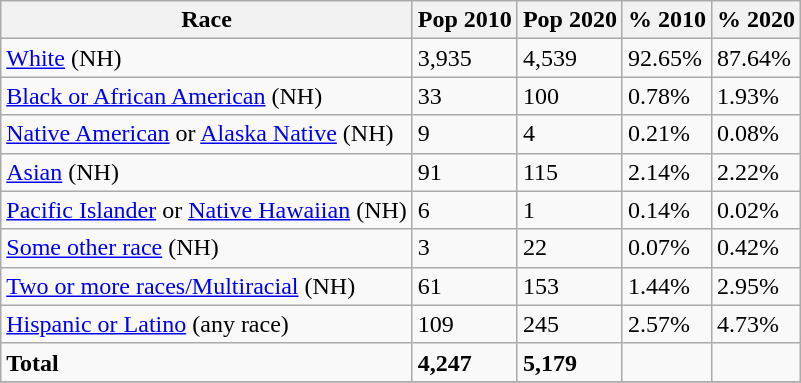<table class="wikitable">
<tr>
<th>Race</th>
<th>Pop 2010</th>
<th>Pop 2020</th>
<th>% 2010</th>
<th>% 2020</th>
</tr>
<tr>
<td><a href='#'>White</a> (NH)</td>
<td>3,935</td>
<td>4,539</td>
<td>92.65%</td>
<td>87.64%</td>
</tr>
<tr>
<td><a href='#'>Black or African American</a> (NH)</td>
<td>33</td>
<td>100</td>
<td>0.78%</td>
<td>1.93%</td>
</tr>
<tr>
<td><a href='#'>Native American</a> or <a href='#'>Alaska Native</a> (NH)</td>
<td>9</td>
<td>4</td>
<td>0.21%</td>
<td>0.08%</td>
</tr>
<tr>
<td><a href='#'>Asian</a> (NH)</td>
<td>91</td>
<td>115</td>
<td>2.14%</td>
<td>2.22%</td>
</tr>
<tr>
<td><a href='#'>Pacific Islander</a> or <a href='#'>Native Hawaiian</a> (NH)</td>
<td>6</td>
<td>1</td>
<td>0.14%</td>
<td>0.02%</td>
</tr>
<tr>
<td><a href='#'>Some other race</a> (NH)</td>
<td>3</td>
<td>22</td>
<td>0.07%</td>
<td>0.42%</td>
</tr>
<tr>
<td><a href='#'>Two or more races/Multiracial</a> (NH)</td>
<td>61</td>
<td>153</td>
<td>1.44%</td>
<td>2.95%</td>
</tr>
<tr>
<td><a href='#'>Hispanic or Latino</a> (any race)</td>
<td>109</td>
<td>245</td>
<td>2.57%</td>
<td>4.73%</td>
</tr>
<tr>
<td><strong>Total</strong></td>
<td><strong>4,247</strong></td>
<td><strong>5,179</strong></td>
<td></td>
<td></td>
</tr>
<tr>
</tr>
</table>
